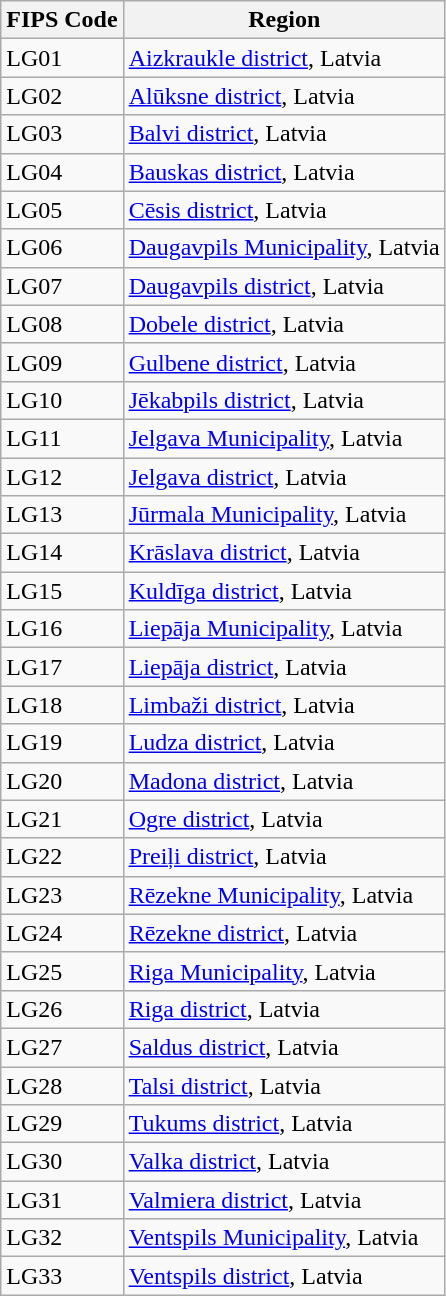<table class="wikitable">
<tr>
<th>FIPS Code</th>
<th>Region</th>
</tr>
<tr>
<td>LG01</td>
<td><a href='#'>Aizkraukle district</a>, Latvia</td>
</tr>
<tr>
<td>LG02</td>
<td><a href='#'>Alūksne district</a>, Latvia</td>
</tr>
<tr>
<td>LG03</td>
<td><a href='#'>Balvi district</a>, Latvia</td>
</tr>
<tr>
<td>LG04</td>
<td><a href='#'>Bauskas district</a>, Latvia</td>
</tr>
<tr>
<td>LG05</td>
<td><a href='#'>Cēsis district</a>, Latvia</td>
</tr>
<tr>
<td>LG06</td>
<td><a href='#'>Daugavpils Municipality</a>, Latvia</td>
</tr>
<tr>
<td>LG07</td>
<td><a href='#'>Daugavpils district</a>, Latvia</td>
</tr>
<tr>
<td>LG08</td>
<td><a href='#'>Dobele district</a>, Latvia</td>
</tr>
<tr>
<td>LG09</td>
<td><a href='#'>Gulbene district</a>, Latvia</td>
</tr>
<tr>
<td>LG10</td>
<td><a href='#'>Jēkabpils district</a>, Latvia</td>
</tr>
<tr>
<td>LG11</td>
<td><a href='#'>Jelgava Municipality</a>, Latvia</td>
</tr>
<tr>
<td>LG12</td>
<td><a href='#'>Jelgava district</a>, Latvia</td>
</tr>
<tr>
<td>LG13</td>
<td><a href='#'>Jūrmala Municipality</a>, Latvia</td>
</tr>
<tr>
<td>LG14</td>
<td><a href='#'>Krāslava district</a>, Latvia</td>
</tr>
<tr>
<td>LG15</td>
<td><a href='#'>Kuldīga district</a>, Latvia</td>
</tr>
<tr>
<td>LG16</td>
<td><a href='#'>Liepāja Municipality</a>, Latvia</td>
</tr>
<tr>
<td>LG17</td>
<td><a href='#'>Liepāja district</a>, Latvia</td>
</tr>
<tr>
<td>LG18</td>
<td><a href='#'>Limbaži district</a>, Latvia</td>
</tr>
<tr>
<td>LG19</td>
<td><a href='#'>Ludza district</a>, Latvia</td>
</tr>
<tr>
<td>LG20</td>
<td><a href='#'>Madona district</a>, Latvia</td>
</tr>
<tr>
<td>LG21</td>
<td><a href='#'>Ogre district</a>, Latvia</td>
</tr>
<tr>
<td>LG22</td>
<td><a href='#'>Preiļi district</a>, Latvia</td>
</tr>
<tr>
<td>LG23</td>
<td><a href='#'>Rēzekne Municipality</a>, Latvia</td>
</tr>
<tr>
<td>LG24</td>
<td><a href='#'>Rēzekne district</a>, Latvia</td>
</tr>
<tr>
<td>LG25</td>
<td><a href='#'>Riga Municipality</a>, Latvia</td>
</tr>
<tr>
<td>LG26</td>
<td><a href='#'>Riga district</a>, Latvia</td>
</tr>
<tr>
<td>LG27</td>
<td><a href='#'>Saldus district</a>, Latvia</td>
</tr>
<tr>
<td>LG28</td>
<td><a href='#'>Talsi district</a>, Latvia</td>
</tr>
<tr>
<td>LG29</td>
<td><a href='#'>Tukums district</a>, Latvia</td>
</tr>
<tr>
<td>LG30</td>
<td><a href='#'>Valka district</a>, Latvia</td>
</tr>
<tr>
<td>LG31</td>
<td><a href='#'>Valmiera district</a>, Latvia</td>
</tr>
<tr>
<td>LG32</td>
<td><a href='#'>Ventspils Municipality</a>, Latvia</td>
</tr>
<tr>
<td>LG33</td>
<td><a href='#'>Ventspils district</a>, Latvia</td>
</tr>
</table>
